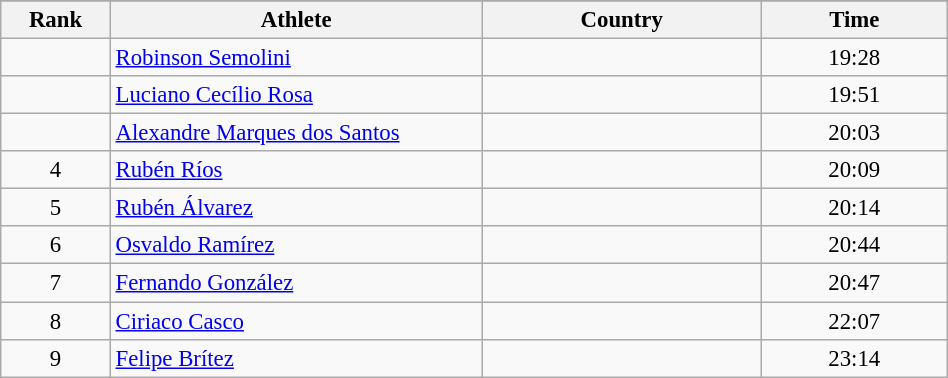<table class="wikitable sortable" style=" text-align:center; font-size:95%;" width="50%">
<tr>
</tr>
<tr>
<th width=5%>Rank</th>
<th width=20%>Athlete</th>
<th width=15%>Country</th>
<th width=10%>Time</th>
</tr>
<tr>
<td align=center></td>
<td align=left><a href='#'>Robinson Semolini</a></td>
<td align=left></td>
<td>19:28</td>
</tr>
<tr>
<td align=center></td>
<td align=left><a href='#'>Luciano Cecílio Rosa</a></td>
<td align=left></td>
<td>19:51</td>
</tr>
<tr>
<td align=center></td>
<td align=left><a href='#'>Alexandre Marques dos Santos</a></td>
<td align=left></td>
<td>20:03</td>
</tr>
<tr>
<td align=center>4</td>
<td align=left><a href='#'>Rubén Ríos</a></td>
<td align=left></td>
<td>20:09</td>
</tr>
<tr>
<td align=center>5</td>
<td align=left><a href='#'>Rubén Álvarez</a></td>
<td align=left></td>
<td>20:14</td>
</tr>
<tr>
<td align=center>6</td>
<td align=left><a href='#'>Osvaldo Ramírez</a></td>
<td align=left></td>
<td>20:44</td>
</tr>
<tr>
<td align=center>7</td>
<td align=left><a href='#'>Fernando González</a></td>
<td align=left></td>
<td>20:47</td>
</tr>
<tr>
<td align=center>8</td>
<td align=left><a href='#'>Ciriaco Casco</a></td>
<td align=left></td>
<td>22:07</td>
</tr>
<tr>
<td align=center>9</td>
<td align=left><a href='#'>Felipe Brítez</a></td>
<td align=left></td>
<td>23:14</td>
</tr>
</table>
